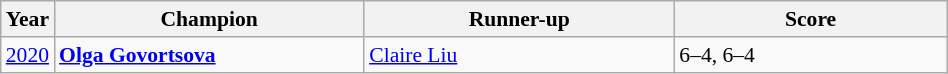<table class="wikitable" style="font-size:90%">
<tr>
<th>Year</th>
<th width="200">Champion</th>
<th width="200">Runner-up</th>
<th width="175">Score</th>
</tr>
<tr>
<td><a href='#'>2020</a></td>
<td> <strong><a href='#'>Olga Govortsova</a></strong></td>
<td> <a href='#'>Claire Liu</a></td>
<td>6–4, 6–4</td>
</tr>
</table>
